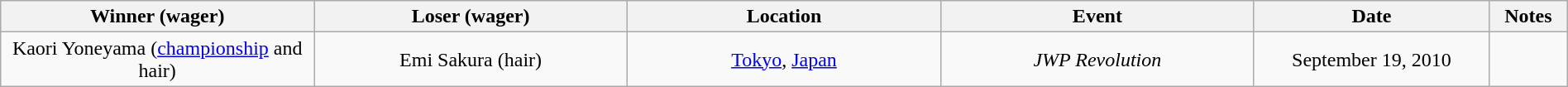<table class="wikitable sortable" width=100% style="text-align: center">
<tr>
<th width=20% scope="col">Winner (wager)</th>
<th width=20% scope="col">Loser (wager)</th>
<th width=20% scope="col">Location</th>
<th width=20% scope="col">Event</th>
<th width=15% scope="col">Date</th>
<th class="unsortable" width=5% scope="col">Notes</th>
</tr>
<tr>
<td>Kaori Yoneyama (<a href='#'>championship</a> and hair)</td>
<td>Emi Sakura (hair)</td>
<td><a href='#'>Tokyo</a>, <a href='#'>Japan</a></td>
<td><em>JWP Revolution</em></td>
<td>September 19, 2010</td>
<td></td>
</tr>
</table>
